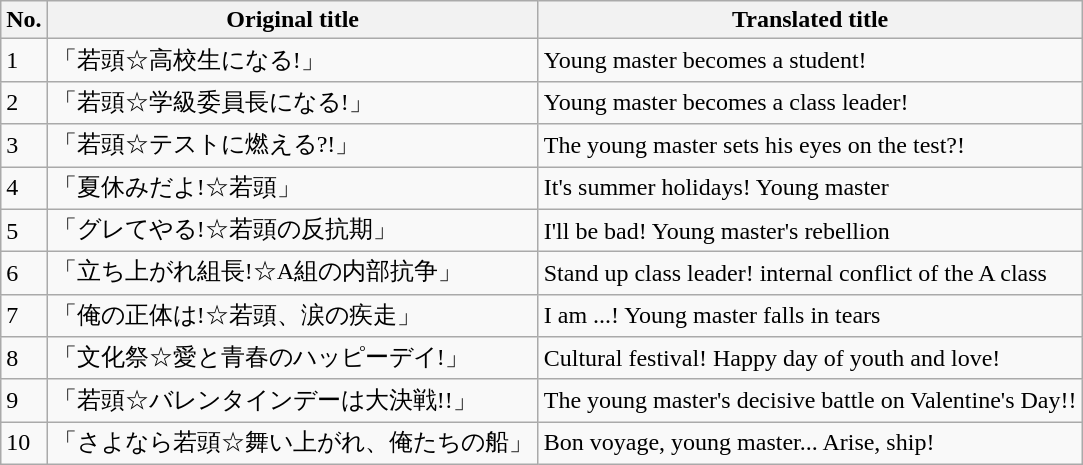<table class="wikitable">
<tr>
<th>No.</th>
<th>Original title</th>
<th>Translated title</th>
</tr>
<tr>
<td>1</td>
<td>「若頭☆高校生になる!」</td>
<td>Young master becomes a student!</td>
</tr>
<tr>
<td>2</td>
<td>「若頭☆学級委員長になる!」</td>
<td>Young master becomes a class leader!</td>
</tr>
<tr>
<td>3</td>
<td>「若頭☆テストに燃える?!」</td>
<td>The young master sets his eyes on the test?!</td>
</tr>
<tr>
<td>4</td>
<td>「夏休みだよ!☆若頭」</td>
<td>It's summer holidays! Young master</td>
</tr>
<tr>
<td>5</td>
<td>「グレてやる!☆若頭の反抗期」</td>
<td>I'll be bad! Young master's rebellion</td>
</tr>
<tr>
<td>6</td>
<td>「立ち上がれ組長!☆A組の内部抗争」</td>
<td>Stand up class leader! internal conflict of the A class</td>
</tr>
<tr>
<td>7</td>
<td>「俺の正体は!☆若頭、涙の疾走」</td>
<td>I am ...! Young master falls in tears</td>
</tr>
<tr>
<td>8</td>
<td>「文化祭☆愛と青春のハッピーデイ!」</td>
<td>Cultural festival! Happy day of youth and love!</td>
</tr>
<tr>
<td>9</td>
<td>「若頭☆バレンタインデーは大決戦!!」</td>
<td>The young master's decisive battle on Valentine's Day!!</td>
</tr>
<tr>
<td>10</td>
<td>「さよなら若頭☆舞い上がれ、俺たちの船」</td>
<td>Bon voyage, young master... Arise, ship!</td>
</tr>
</table>
